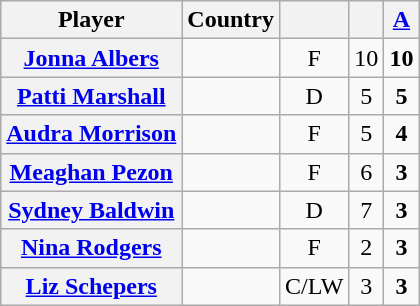<table class= "wikitable" style="text-align: center;">
<tr>
<th scope="col">Player</th>
<th scope="col">Country</th>
<th scope="col"></th>
<th scope="col"></th>
<th scope="col"><a href='#'>A</a></th>
</tr>
<tr>
<th scope="row" align="left"><a href='#'>Jonna Albers</a></th>
<td></td>
<td>F</td>
<td>10</td>
<td><strong>10</strong></td>
</tr>
<tr>
<th scope="row" align="left"><a href='#'>Patti Marshall</a></th>
<td></td>
<td>D</td>
<td>5</td>
<td><strong>5</strong></td>
</tr>
<tr>
<th scope="row" align="left"><a href='#'>Audra Morrison</a></th>
<td></td>
<td>F</td>
<td>5</td>
<td><strong>4</strong></td>
</tr>
<tr>
<th scope="row" align="left"><a href='#'>Meaghan Pezon</a></th>
<td></td>
<td>F</td>
<td>6</td>
<td><strong>3</strong></td>
</tr>
<tr>
<th scope="row" align="left"><a href='#'>Sydney Baldwin</a></th>
<td></td>
<td>D</td>
<td>7</td>
<td><strong>3</strong></td>
</tr>
<tr>
<th scope="row" align="left"><a href='#'>Nina Rodgers</a></th>
<td></td>
<td>F</td>
<td>2</td>
<td><strong>3</strong></td>
</tr>
<tr>
<th scope="row" align="left"><a href='#'>Liz Schepers</a></th>
<td></td>
<td>C/LW</td>
<td>3</td>
<td><strong>3</strong></td>
</tr>
</table>
